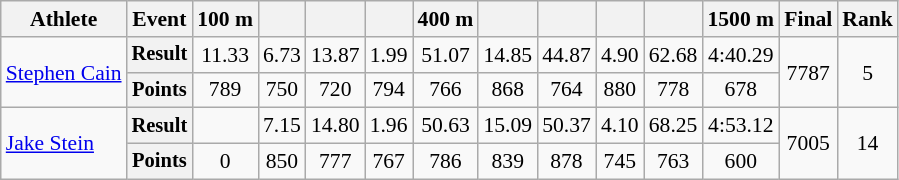<table class="wikitable" style="font-size:90%;">
<tr>
<th>Athlete</th>
<th>Event</th>
<th>100 m</th>
<th></th>
<th></th>
<th></th>
<th>400 m</th>
<th></th>
<th></th>
<th></th>
<th></th>
<th>1500 m</th>
<th>Final</th>
<th>Rank</th>
</tr>
<tr align=center>
<td align=left rowspan=2><a href='#'>Stephen Cain</a></td>
<th style="font-size:95%">Result</th>
<td>11.33</td>
<td>6.73</td>
<td>13.87</td>
<td>1.99</td>
<td>51.07</td>
<td>14.85</td>
<td>44.87</td>
<td>4.90</td>
<td>62.68</td>
<td>4:40.29</td>
<td rowspan=2>7787</td>
<td rowspan=2>5</td>
</tr>
<tr align=center>
<th style="font-size:95%">Points</th>
<td>789</td>
<td>750</td>
<td>720</td>
<td>794</td>
<td>766</td>
<td>868</td>
<td>764</td>
<td>880</td>
<td>778</td>
<td>678</td>
</tr>
<tr align=center>
<td align=left rowspan=2><a href='#'>Jake Stein</a></td>
<th style="font-size:95%">Result</th>
<td></td>
<td>7.15</td>
<td>14.80</td>
<td>1.96</td>
<td>50.63</td>
<td>15.09</td>
<td>50.37</td>
<td>4.10</td>
<td>68.25</td>
<td>4:53.12</td>
<td rowspan=2>7005</td>
<td rowspan=2>14</td>
</tr>
<tr align=center>
<th style="font-size:95%">Points</th>
<td>0</td>
<td>850</td>
<td>777</td>
<td>767</td>
<td>786</td>
<td>839</td>
<td>878</td>
<td>745</td>
<td>763</td>
<td>600</td>
</tr>
</table>
